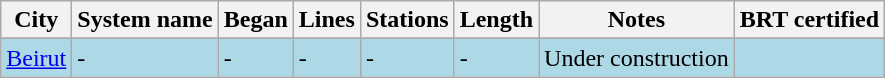<table class="wikitable">
<tr>
<th>City</th>
<th>System name</th>
<th>Began</th>
<th>Lines</th>
<th>Stations</th>
<th>Length</th>
<th>Notes</th>
<th>BRT certified</th>
</tr>
<tr>
</tr>
<tr style="background:lightblue;">
<td><a href='#'>Beirut</a></td>
<td>-</td>
<td>-</td>
<td>-</td>
<td>-</td>
<td>-</td>
<td>Under construction</td>
<td></td>
</tr>
</table>
